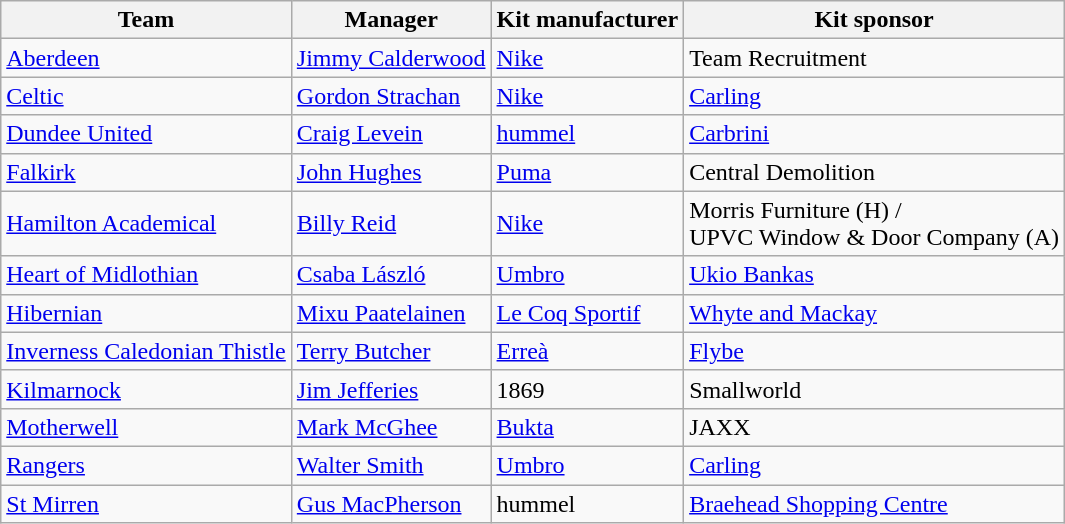<table class="wikitable">
<tr>
<th>Team</th>
<th>Manager</th>
<th>Kit manufacturer</th>
<th>Kit sponsor</th>
</tr>
<tr>
<td><a href='#'>Aberdeen</a></td>
<td> <a href='#'>Jimmy Calderwood</a></td>
<td><a href='#'>Nike</a></td>
<td>Team Recruitment</td>
</tr>
<tr>
<td><a href='#'>Celtic</a></td>
<td> <a href='#'>Gordon Strachan</a></td>
<td><a href='#'>Nike</a></td>
<td><a href='#'>Carling</a></td>
</tr>
<tr>
<td><a href='#'>Dundee United</a></td>
<td> <a href='#'>Craig Levein</a></td>
<td><a href='#'>hummel</a></td>
<td><a href='#'>Carbrini</a></td>
</tr>
<tr>
<td><a href='#'>Falkirk</a></td>
<td> <a href='#'>John Hughes</a></td>
<td><a href='#'>Puma</a></td>
<td>Central Demolition</td>
</tr>
<tr>
<td><a href='#'>Hamilton Academical</a></td>
<td> <a href='#'>Billy Reid</a></td>
<td><a href='#'>Nike</a></td>
<td>Morris Furniture (H) / <br>UPVC Window & Door Company (A)</td>
</tr>
<tr>
<td><a href='#'>Heart of Midlothian</a></td>
<td> <a href='#'>Csaba László</a></td>
<td><a href='#'>Umbro</a></td>
<td><a href='#'>Ukio Bankas</a></td>
</tr>
<tr>
<td><a href='#'>Hibernian</a></td>
<td> <a href='#'>Mixu Paatelainen</a></td>
<td><a href='#'>Le Coq Sportif</a></td>
<td><a href='#'>Whyte and Mackay</a></td>
</tr>
<tr>
<td><a href='#'>Inverness Caledonian Thistle</a></td>
<td> <a href='#'>Terry Butcher</a></td>
<td><a href='#'>Erreà</a></td>
<td><a href='#'>Flybe</a></td>
</tr>
<tr>
<td><a href='#'>Kilmarnock</a></td>
<td> <a href='#'>Jim Jefferies</a></td>
<td>1869</td>
<td>Smallworld</td>
</tr>
<tr>
<td><a href='#'>Motherwell</a></td>
<td> <a href='#'>Mark McGhee</a></td>
<td><a href='#'>Bukta</a></td>
<td>JAXX</td>
</tr>
<tr>
<td><a href='#'>Rangers</a></td>
<td> <a href='#'>Walter Smith</a></td>
<td><a href='#'>Umbro</a></td>
<td><a href='#'>Carling</a></td>
</tr>
<tr>
<td><a href='#'>St Mirren</a></td>
<td> <a href='#'>Gus MacPherson</a></td>
<td>hummel</td>
<td><a href='#'>Braehead Shopping Centre</a></td>
</tr>
</table>
